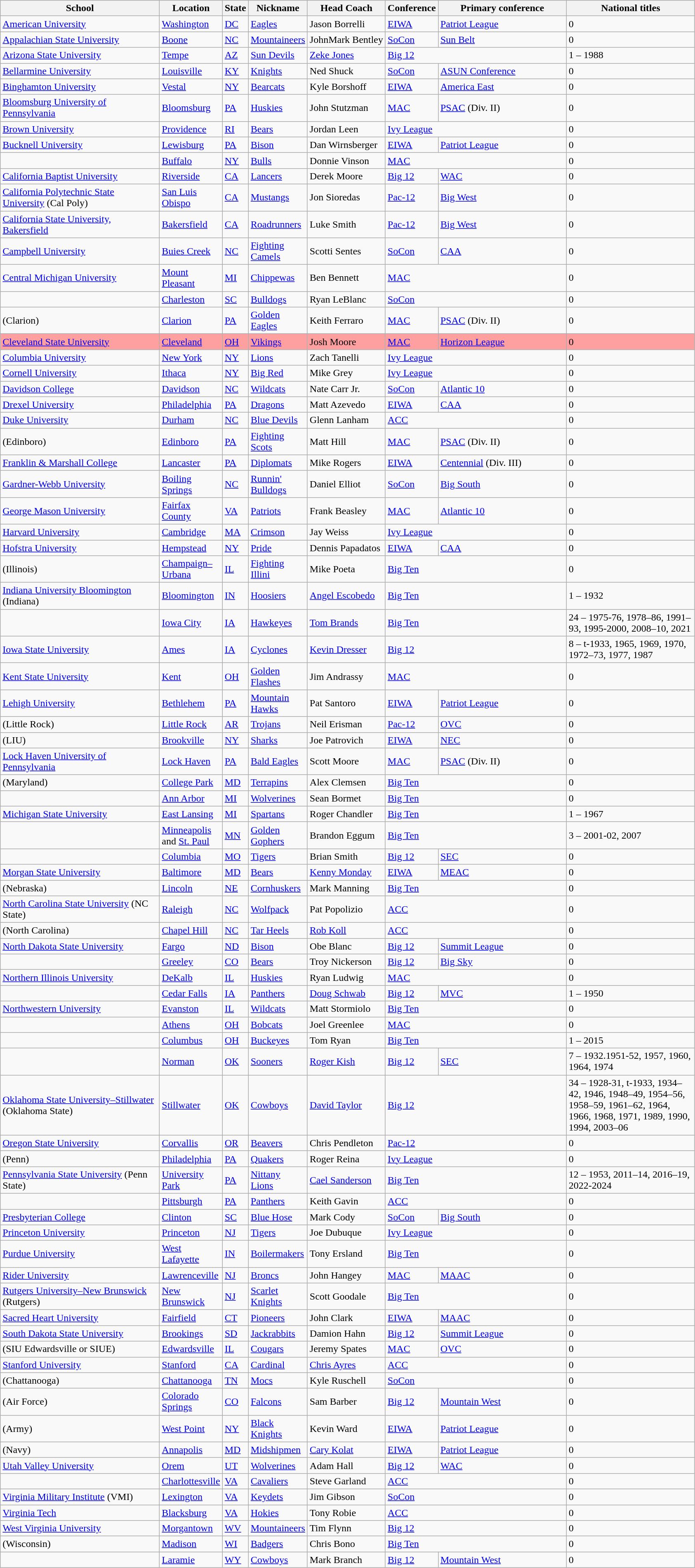<table class="wikitable sortable">
<tr valign=baseline>
<th style="width:250px;">School</th>
<th style="width:50px;">Location</th>
<th style="width:20px;">State</th>
<th style="width:50px;">Nickname</th>
<th>Head Coach</th>
<th style="width:50px;">Conference</th>
<th style="width:200px;">Primary conference</th>
<th style="width:200px;" data-sort-type="number">National titles</th>
</tr>
<tr>
<td><a href='#'>American University</a></td>
<td><a href='#'>Washington</a></td>
<td><a href='#'>DC</a></td>
<td><a href='#'>Eagles</a></td>
<td>Jason Borrelli</td>
<td><a href='#'>EIWA</a></td>
<td><a href='#'>Patriot League</a></td>
<td>0</td>
</tr>
<tr>
<td><a href='#'>Appalachian State University</a></td>
<td><a href='#'>Boone</a></td>
<td><a href='#'>NC</a></td>
<td><a href='#'>Mountaineers</a></td>
<td>JohnMark Bentley</td>
<td><a href='#'>SoCon</a></td>
<td><a href='#'>Sun Belt</a></td>
<td>0</td>
</tr>
<tr>
<td><a href='#'>Arizona State University</a></td>
<td><a href='#'>Tempe</a></td>
<td><a href='#'>AZ</a></td>
<td><a href='#'>Sun Devils</a></td>
<td><a href='#'>Zeke Jones</a></td>
<td colspan=2><a href='#'>Big 12</a></td>
<td>1 – 1988</td>
</tr>
<tr>
<td><a href='#'>Bellarmine University</a></td>
<td><a href='#'>Louisville</a></td>
<td><a href='#'>KY</a></td>
<td><a href='#'>Knights</a></td>
<td>Ned Shuck</td>
<td><a href='#'>SoCon</a></td>
<td><a href='#'>ASUN Conference</a></td>
<td>0</td>
</tr>
<tr>
<td><a href='#'>Binghamton University</a></td>
<td><a href='#'>Vestal</a></td>
<td><a href='#'>NY</a></td>
<td><a href='#'>Bearcats</a></td>
<td>Kyle Borshoff</td>
<td><a href='#'>EIWA</a></td>
<td><a href='#'>America East</a></td>
<td>0</td>
</tr>
<tr>
<td><a href='#'>Bloomsburg University of Pennsylvania</a></td>
<td><a href='#'>Bloomsburg</a></td>
<td><a href='#'>PA</a></td>
<td><a href='#'>Huskies</a></td>
<td>John Stutzman</td>
<td><a href='#'>MAC</a></td>
<td><a href='#'>PSAC</a> (Div. II)</td>
<td>0 <br></td>
</tr>
<tr>
<td><a href='#'>Brown University</a></td>
<td><a href='#'>Providence</a></td>
<td><a href='#'>RI</a></td>
<td><a href='#'>Bears</a></td>
<td>Jordan Leen</td>
<td colspan=2><a href='#'>Ivy League</a></td>
<td>0</td>
</tr>
<tr>
<td><a href='#'>Bucknell University</a></td>
<td><a href='#'>Lewisburg</a></td>
<td><a href='#'>PA</a></td>
<td><a href='#'>Bison</a></td>
<td>Dan Wirnsberger</td>
<td><a href='#'>EIWA</a></td>
<td><a href='#'>Patriot League</a></td>
<td>0</td>
</tr>
<tr>
<td></td>
<td><a href='#'>Buffalo</a></td>
<td><a href='#'>NY</a></td>
<td><a href='#'>Bulls</a></td>
<td>Donnie Vinson</td>
<td colspan=2><a href='#'>MAC</a></td>
<td>0 <br></td>
</tr>
<tr>
<td><a href='#'>California Baptist University</a></td>
<td><a href='#'>Riverside</a></td>
<td><a href='#'>CA</a></td>
<td><a href='#'>Lancers</a></td>
<td>Derek Moore</td>
<td><a href='#'>Big 12</a></td>
<td><a href='#'>WAC</a></td>
<td>0<br></td>
</tr>
<tr>
<td><a href='#'>California Polytechnic State University</a> (Cal Poly)</td>
<td><a href='#'>San Luis Obispo</a></td>
<td><a href='#'>CA</a></td>
<td><a href='#'>Mustangs</a></td>
<td>Jon Sioredas</td>
<td><a href='#'>Pac-12</a></td>
<td><a href='#'>Big West</a></td>
<td>0 <br></td>
</tr>
<tr>
<td><a href='#'>California State University, Bakersfield</a></td>
<td><a href='#'>Bakersfield</a></td>
<td><a href='#'>CA</a></td>
<td><a href='#'>Roadrunners</a></td>
<td>Luke Smith</td>
<td><a href='#'>Pac-12</a></td>
<td><a href='#'>Big West</a></td>
<td>0 <br></td>
</tr>
<tr>
<td><a href='#'>Campbell University</a></td>
<td><a href='#'>Buies Creek</a></td>
<td><a href='#'>NC</a></td>
<td><a href='#'>Fighting Camels</a></td>
<td>Scotti Sentes</td>
<td><a href='#'>SoCon</a></td>
<td><a href='#'>CAA</a></td>
<td>0</td>
</tr>
<tr>
<td><a href='#'>Central Michigan University</a></td>
<td><a href='#'>Mount Pleasant</a></td>
<td><a href='#'>MI</a></td>
<td><a href='#'>Chippewas</a></td>
<td>Ben Bennett</td>
<td colspan=2><a href='#'>MAC</a></td>
<td>0</td>
</tr>
<tr>
<td></td>
<td><a href='#'>Charleston</a></td>
<td><a href='#'>SC</a></td>
<td><a href='#'>Bulldogs</a></td>
<td>Ryan LeBlanc</td>
<td colspan=2><a href='#'>SoCon</a></td>
<td>0</td>
</tr>
<tr>
<td> (Clarion)</td>
<td><a href='#'>Clarion</a></td>
<td><a href='#'>PA</a></td>
<td><a href='#'>Golden Eagles</a></td>
<td>Keith Ferraro</td>
<td><a href='#'>MAC</a></td>
<td><a href='#'>PSAC</a> (Div. II)</td>
<td>0</td>
</tr>
<tr bgcolor=#ffa0a0>
<td><a href='#'>Cleveland State University</a></td>
<td><a href='#'>Cleveland</a></td>
<td><a href='#'>OH</a></td>
<td><a href='#'>Vikings</a></td>
<td>Josh Moore</td>
<td><a href='#'>MAC</a></td>
<td><a href='#'>Horizon League</a></td>
<td>0</td>
</tr>
<tr>
<td><a href='#'>Columbia University</a></td>
<td><a href='#'>New York</a></td>
<td><a href='#'>NY</a></td>
<td><a href='#'>Lions</a></td>
<td>Zach Tanelli</td>
<td colspan=2><a href='#'>Ivy League</a></td>
<td>0</td>
</tr>
<tr>
<td><a href='#'>Cornell University</a></td>
<td><a href='#'>Ithaca</a></td>
<td><a href='#'>NY</a></td>
<td><a href='#'>Big Red</a></td>
<td>Mike Grey</td>
<td colspan=2><a href='#'>Ivy League</a></td>
<td>0</td>
</tr>
<tr>
<td><a href='#'>Davidson College</a></td>
<td><a href='#'>Davidson</a></td>
<td><a href='#'>NC</a></td>
<td><a href='#'>Wildcats</a></td>
<td>Nate Carr Jr.</td>
<td><a href='#'>SoCon</a></td>
<td><a href='#'>Atlantic 10</a></td>
<td>0</td>
</tr>
<tr>
<td><a href='#'>Drexel University</a></td>
<td><a href='#'>Philadelphia</a></td>
<td><a href='#'>PA</a></td>
<td><a href='#'>Dragons</a></td>
<td>Matt Azevedo</td>
<td><a href='#'>EIWA</a></td>
<td><a href='#'>CAA</a></td>
<td>0</td>
</tr>
<tr>
<td><a href='#'>Duke University</a></td>
<td><a href='#'>Durham</a></td>
<td><a href='#'>NC</a></td>
<td><a href='#'>Blue Devils</a></td>
<td>Glenn Lanham</td>
<td colspan=2><a href='#'>ACC</a></td>
<td>0</td>
</tr>
<tr>
<td> (Edinboro)</td>
<td><a href='#'>Edinboro</a></td>
<td><a href='#'>PA</a></td>
<td><a href='#'>Fighting Scots</a></td>
<td>Matt Hill</td>
<td><a href='#'>MAC</a></td>
<td><a href='#'>PSAC</a> (Div. II)</td>
<td>0</td>
</tr>
<tr>
<td><a href='#'>Franklin & Marshall College</a></td>
<td><a href='#'>Lancaster</a></td>
<td><a href='#'>PA</a></td>
<td><a href='#'>Diplomats</a></td>
<td>Mike Rogers</td>
<td><a href='#'>EIWA</a></td>
<td><a href='#'>Centennial</a> (Div. III)</td>
<td>0</td>
</tr>
<tr>
<td><a href='#'>Gardner-Webb University</a></td>
<td><a href='#'>Boiling Springs</a></td>
<td><a href='#'>NC</a></td>
<td><a href='#'>Runnin' Bulldogs</a></td>
<td>Daniel Elliot</td>
<td><a href='#'>SoCon</a></td>
<td><a href='#'>Big South</a></td>
<td>0</td>
</tr>
<tr>
<td><a href='#'>George Mason University</a></td>
<td><a href='#'>Fairfax County</a></td>
<td><a href='#'>VA</a></td>
<td><a href='#'>Patriots</a></td>
<td>Frank Beasley</td>
<td><a href='#'>MAC</a></td>
<td><a href='#'>Atlantic 10</a></td>
<td>0</td>
</tr>
<tr>
<td><a href='#'>Harvard University</a></td>
<td><a href='#'>Cambridge</a></td>
<td><a href='#'>MA</a></td>
<td><a href='#'>Crimson</a></td>
<td>Jay Weiss</td>
<td colspan=2><a href='#'>Ivy League</a></td>
<td>0</td>
</tr>
<tr>
<td><a href='#'>Hofstra University</a></td>
<td><a href='#'>Hempstead</a></td>
<td><a href='#'>NY</a></td>
<td><a href='#'>Pride</a></td>
<td>Dennis Papadatos</td>
<td><a href='#'>EIWA</a></td>
<td><a href='#'>CAA</a></td>
<td>0</td>
</tr>
<tr>
<td> (Illinois)</td>
<td><a href='#'>Champaign–Urbana</a></td>
<td><a href='#'>IL</a></td>
<td><a href='#'>Fighting Illini</a></td>
<td>Mike Poeta</td>
<td colspan=2><a href='#'>Big Ten</a></td>
<td>0</td>
</tr>
<tr>
<td><a href='#'>Indiana University Bloomington</a> (Indiana)</td>
<td><a href='#'>Bloomington</a></td>
<td><a href='#'>IN</a></td>
<td><a href='#'>Hoosiers</a></td>
<td><a href='#'>Angel Escobedo</a></td>
<td colspan=2><a href='#'>Big Ten</a></td>
<td>1 – 1932</td>
</tr>
<tr>
<td></td>
<td><a href='#'>Iowa City</a></td>
<td><a href='#'>IA</a></td>
<td><a href='#'>Hawkeyes</a></td>
<td><a href='#'>Tom Brands</a></td>
<td colspan=2><a href='#'>Big Ten</a></td>
<td>24 – 1975-76, 1978–86, 1991–93, 1995-2000, 2008–10, 2021</td>
</tr>
<tr>
<td><a href='#'>Iowa State University</a></td>
<td><a href='#'>Ames</a></td>
<td><a href='#'>IA</a></td>
<td><a href='#'>Cyclones</a></td>
<td><a href='#'>Kevin Dresser</a></td>
<td colspan=2><a href='#'>Big 12</a></td>
<td>8 – t-1933, 1965, 1969, 1970, 1972–73, 1977, 1987</td>
</tr>
<tr>
<td><a href='#'>Kent State University</a></td>
<td><a href='#'>Kent</a></td>
<td><a href='#'>OH</a></td>
<td><a href='#'>Golden Flashes</a></td>
<td>Jim Andrassy</td>
<td colspan=2><a href='#'>MAC</a></td>
<td>0</td>
</tr>
<tr>
<td><a href='#'>Lehigh University</a></td>
<td><a href='#'>Bethlehem</a></td>
<td><a href='#'>PA</a></td>
<td><a href='#'>Mountain Hawks</a></td>
<td>Pat Santoro</td>
<td><a href='#'>EIWA</a></td>
<td><a href='#'>Patriot League</a></td>
<td>0</td>
</tr>
<tr>
<td> (Little Rock)</td>
<td><a href='#'>Little Rock</a></td>
<td><a href='#'>AR</a></td>
<td><a href='#'>Trojans</a></td>
<td>Neil Erisman</td>
<td><a href='#'>Pac-12</a></td>
<td><a href='#'>OVC</a></td>
<td>0</td>
</tr>
<tr>
<td> (LIU)</td>
<td><a href='#'>Brookville</a></td>
<td><a href='#'>NY</a></td>
<td><a href='#'>Sharks</a></td>
<td>Joe Patrovich</td>
<td><a href='#'>EIWA</a></td>
<td><a href='#'>NEC</a></td>
<td>0</td>
</tr>
<tr>
<td><a href='#'>Lock Haven University of Pennsylvania</a></td>
<td><a href='#'>Lock Haven</a></td>
<td><a href='#'>PA</a></td>
<td><a href='#'>Bald Eagles</a></td>
<td>Scott Moore</td>
<td><a href='#'>MAC</a></td>
<td><a href='#'>PSAC</a> (Div. II)</td>
<td>0 <br></td>
</tr>
<tr>
<td> (Maryland)</td>
<td><a href='#'>College Park</a></td>
<td><a href='#'>MD</a></td>
<td><a href='#'>Terrapins</a></td>
<td>Alex Clemsen</td>
<td colspan=2><a href='#'>Big Ten</a></td>
<td>0</td>
</tr>
<tr>
<td></td>
<td><a href='#'>Ann Arbor</a></td>
<td><a href='#'>MI</a></td>
<td><a href='#'>Wolverines</a></td>
<td>Sean Bormet</td>
<td colspan=2><a href='#'>Big Ten</a></td>
<td>0</td>
</tr>
<tr>
<td><a href='#'>Michigan State University</a></td>
<td><a href='#'>East Lansing</a></td>
<td><a href='#'>MI</a></td>
<td><a href='#'>Spartans</a></td>
<td>Roger Chandler</td>
<td colspan=2><a href='#'>Big Ten</a></td>
<td>1 – 1967</td>
</tr>
<tr>
<td></td>
<td><a href='#'>Minneapolis</a> and <a href='#'>St. Paul</a></td>
<td><a href='#'>MN</a></td>
<td><a href='#'>Golden Gophers</a></td>
<td>Brandon Eggum</td>
<td colspan=2><a href='#'>Big Ten</a></td>
<td>3 – 2001-02, 2007</td>
</tr>
<tr>
<td></td>
<td><a href='#'>Columbia</a></td>
<td><a href='#'>MO</a></td>
<td><a href='#'>Tigers</a></td>
<td>Brian Smith</td>
<td><a href='#'>Big 12</a></td>
<td><a href='#'>SEC</a></td>
<td>0</td>
</tr>
<tr>
<td><a href='#'>Morgan State University</a></td>
<td><a href='#'>Baltimore</a></td>
<td><a href='#'>MD</a></td>
<td><a href='#'>Bears</a></td>
<td><a href='#'>Kenny Monday</a></td>
<td><a href='#'>EIWA</a></td>
<td><a href='#'>MEAC</a></td>
<td>0</td>
</tr>
<tr>
<td> (Nebraska)</td>
<td><a href='#'>Lincoln</a></td>
<td><a href='#'>NE</a></td>
<td><a href='#'>Cornhuskers</a></td>
<td>Mark Manning</td>
<td colspan=2><a href='#'>Big Ten</a></td>
<td>0</td>
</tr>
<tr>
<td><a href='#'>North Carolina State University</a> (NC State)</td>
<td><a href='#'>Raleigh</a></td>
<td><a href='#'>NC</a></td>
<td><a href='#'>Wolfpack</a></td>
<td>Pat Popolizio</td>
<td colspan=2><a href='#'>ACC</a></td>
<td>0</td>
</tr>
<tr>
<td> (North Carolina)</td>
<td><a href='#'>Chapel Hill</a></td>
<td><a href='#'>NC</a></td>
<td><a href='#'>Tar Heels</a></td>
<td><a href='#'>Rob Koll</a></td>
<td colspan=2><a href='#'>ACC</a></td>
<td>0</td>
</tr>
<tr>
<td><a href='#'>North Dakota State University</a></td>
<td><a href='#'>Fargo</a></td>
<td><a href='#'>ND</a></td>
<td><a href='#'>Bison</a></td>
<td>Obe Blanc</td>
<td><a href='#'>Big 12</a></td>
<td><a href='#'>Summit League</a></td>
<td>0 <br></td>
</tr>
<tr>
<td></td>
<td><a href='#'>Greeley</a></td>
<td><a href='#'>CO</a></td>
<td><a href='#'>Bears</a></td>
<td>Troy Nickerson</td>
<td><a href='#'>Big 12</a></td>
<td><a href='#'>Big Sky</a></td>
<td>0</td>
</tr>
<tr>
<td><a href='#'>Northern Illinois University</a></td>
<td><a href='#'>DeKalb</a></td>
<td><a href='#'>IL</a></td>
<td><a href='#'>Huskies</a></td>
<td>Ryan Ludwig</td>
<td colspan=2><a href='#'>MAC</a></td>
<td>0</td>
</tr>
<tr>
<td></td>
<td><a href='#'>Cedar Falls</a></td>
<td><a href='#'>IA</a></td>
<td><a href='#'>Panthers</a></td>
<td><a href='#'>Doug Schwab</a></td>
<td><a href='#'>Big 12</a></td>
<td><a href='#'>MVC</a></td>
<td>1 – 1950<br></td>
</tr>
<tr>
<td><a href='#'>Northwestern University</a></td>
<td><a href='#'>Evanston</a></td>
<td><a href='#'>IL</a></td>
<td><a href='#'>Wildcats</a></td>
<td>Matt Stormiolo</td>
<td colspan=2><a href='#'>Big Ten</a></td>
<td>0</td>
</tr>
<tr>
<td></td>
<td><a href='#'>Athens</a></td>
<td><a href='#'>OH</a></td>
<td><a href='#'>Bobcats</a></td>
<td>Joel Greenlee</td>
<td colspan=2><a href='#'>MAC</a></td>
<td>0</td>
</tr>
<tr>
<td></td>
<td><a href='#'>Columbus</a></td>
<td><a href='#'>OH</a></td>
<td><a href='#'>Buckeyes</a></td>
<td>Tom Ryan</td>
<td colspan=2><a href='#'>Big Ten</a></td>
<td>1 – 2015</td>
</tr>
<tr>
<td></td>
<td><a href='#'>Norman</a></td>
<td><a href='#'>OK</a></td>
<td><a href='#'>Sooners</a></td>
<td><a href='#'>Roger Kish</a></td>
<td><a href='#'>Big 12</a></td>
<td><a href='#'>SEC</a></td>
<td>7 – 1932.1951-52, 1957, 1960, 1964, 1974</td>
</tr>
<tr>
<td><a href='#'>Oklahoma State University–Stillwater</a> (Oklahoma State)</td>
<td><a href='#'>Stillwater</a></td>
<td><a href='#'>OK</a></td>
<td><a href='#'>Cowboys</a></td>
<td><a href='#'>David Taylor</a></td>
<td colspan=2><a href='#'>Big 12</a></td>
<td>34 – 1928-31, t-1933, 1934–42, 1946, 1948–49, 1954–56, 1958–59, 1961–62, 1964, 1966, 1968, 1971, 1989, 1990, 1994, 2003–06</td>
</tr>
<tr>
<td><a href='#'>Oregon State University</a></td>
<td><a href='#'>Corvallis</a></td>
<td><a href='#'>OR</a></td>
<td><a href='#'>Beavers</a></td>
<td>Chris Pendleton</td>
<td colspan=2><a href='#'>Pac-12</a></td>
<td>0</td>
</tr>
<tr>
<td> (Penn)</td>
<td><a href='#'>Philadelphia</a></td>
<td><a href='#'>PA</a></td>
<td><a href='#'>Quakers</a></td>
<td>Roger Reina</td>
<td colspan=2><a href='#'>Ivy League</a></td>
<td>0</td>
</tr>
<tr>
<td><a href='#'>Pennsylvania State University</a> (Penn State)</td>
<td><a href='#'>University Park</a></td>
<td><a href='#'>PA</a></td>
<td><a href='#'>Nittany Lions</a></td>
<td><a href='#'>Cael Sanderson</a></td>
<td colspan=2><a href='#'>Big Ten</a></td>
<td>12 – 1953, 2011–14, 2016–19, 2022-2024</td>
</tr>
<tr>
<td></td>
<td><a href='#'>Pittsburgh</a></td>
<td><a href='#'>PA</a></td>
<td><a href='#'>Panthers</a></td>
<td>Keith Gavin</td>
<td colspan=2><a href='#'>ACC</a></td>
<td>0</td>
</tr>
<tr>
<td><a href='#'>Presbyterian College</a></td>
<td><a href='#'>Clinton</a></td>
<td><a href='#'>SC</a></td>
<td><a href='#'>Blue Hose</a></td>
<td>Mark Cody</td>
<td><a href='#'>SoCon</a></td>
<td><a href='#'>Big South</a></td>
<td>0</td>
</tr>
<tr>
<td><a href='#'>Princeton University</a></td>
<td><a href='#'>Princeton</a></td>
<td><a href='#'>NJ</a></td>
<td><a href='#'>Tigers</a></td>
<td>Joe Dubuque</td>
<td colspan=2><a href='#'>Ivy League</a></td>
<td>0</td>
</tr>
<tr>
<td><a href='#'>Purdue University</a></td>
<td><a href='#'>West Lafayette</a></td>
<td><a href='#'>IN</a></td>
<td><a href='#'>Boilermakers</a></td>
<td>Tony Ersland</td>
<td colspan=2><a href='#'>Big Ten</a></td>
<td>0</td>
</tr>
<tr>
<td><a href='#'>Rider University</a></td>
<td><a href='#'>Lawrenceville</a></td>
<td><a href='#'>NJ</a></td>
<td><a href='#'>Broncs</a></td>
<td>John Hangey</td>
<td><a href='#'>MAC</a></td>
<td><a href='#'>MAAC</a></td>
<td>0</td>
</tr>
<tr>
<td><a href='#'>Rutgers University–New Brunswick</a> (Rutgers)</td>
<td><a href='#'>New Brunswick</a></td>
<td><a href='#'>NJ</a></td>
<td><a href='#'>Scarlet Knights</a></td>
<td>Scott Goodale</td>
<td colspan=2><a href='#'>Big Ten</a></td>
<td>0</td>
</tr>
<tr>
<td><a href='#'>Sacred Heart University</a></td>
<td><a href='#'>Fairfield</a></td>
<td><a href='#'>CT</a></td>
<td><a href='#'>Pioneers</a></td>
<td>John Clark</td>
<td><a href='#'>EIWA</a></td>
<td><a href='#'>MAAC</a></td>
<td>0</td>
</tr>
<tr>
<td><a href='#'>South Dakota State University</a></td>
<td><a href='#'>Brookings</a></td>
<td><a href='#'>SD</a></td>
<td><a href='#'>Jackrabbits</a></td>
<td>Damion Hahn</td>
<td><a href='#'>Big 12</a></td>
<td><a href='#'>Summit League</a></td>
<td>0</td>
</tr>
<tr>
<td> (SIU Edwardsville or SIUE)</td>
<td><a href='#'>Edwardsville</a></td>
<td><a href='#'>IL</a></td>
<td><a href='#'>Cougars</a></td>
<td>Jeremy Spates</td>
<td><a href='#'>MAC</a></td>
<td><a href='#'>OVC</a></td>
<td>0 <br></td>
</tr>
<tr>
<td><a href='#'>Stanford University</a></td>
<td><a href='#'>Stanford</a></td>
<td><a href='#'>CA</a></td>
<td><a href='#'>Cardinal</a></td>
<td><a href='#'>Chris Ayres</a></td>
<td colspan=2><a href='#'>ACC</a></td>
<td>0</td>
</tr>
<tr>
<td> (Chattanooga)</td>
<td><a href='#'>Chattanooga</a></td>
<td><a href='#'>TN</a></td>
<td><a href='#'>Mocs</a></td>
<td>Kyle Ruschell</td>
<td colspan=2><a href='#'>SoCon</a></td>
<td>0</td>
</tr>
<tr>
<td> (Air Force)</td>
<td><a href='#'>Colorado Springs</a></td>
<td><a href='#'>CO</a></td>
<td><a href='#'>Falcons</a></td>
<td>Sam Barber</td>
<td><a href='#'>Big 12</a></td>
<td><a href='#'>Mountain West</a></td>
<td>0</td>
</tr>
<tr>
<td> (Army)</td>
<td><a href='#'>West Point</a></td>
<td><a href='#'>NY</a></td>
<td><a href='#'>Black Knights</a></td>
<td>Kevin Ward</td>
<td><a href='#'>EIWA</a></td>
<td><a href='#'>Patriot League</a></td>
<td>0</td>
</tr>
<tr>
<td> (Navy)</td>
<td><a href='#'>Annapolis</a></td>
<td><a href='#'>MD</a></td>
<td><a href='#'>Midshipmen</a></td>
<td><a href='#'>Cary Kolat</a></td>
<td><a href='#'>EIWA</a></td>
<td><a href='#'>Patriot League</a></td>
<td>0</td>
</tr>
<tr>
<td><a href='#'>Utah Valley University</a></td>
<td><a href='#'>Orem</a></td>
<td><a href='#'>UT</a></td>
<td><a href='#'>Wolverines</a></td>
<td>Adam Hall</td>
<td><a href='#'>Big 12</a></td>
<td><a href='#'>WAC</a></td>
<td>0</td>
</tr>
<tr>
<td></td>
<td><a href='#'>Charlottesville</a></td>
<td><a href='#'>VA</a></td>
<td><a href='#'>Cavaliers</a></td>
<td>Steve Garland</td>
<td colspan=2><a href='#'>ACC</a></td>
<td>0</td>
</tr>
<tr>
<td><a href='#'>Virginia Military Institute</a> (VMI)</td>
<td><a href='#'>Lexington</a></td>
<td><a href='#'>VA</a></td>
<td><a href='#'>Keydets</a></td>
<td>Jim Gibson</td>
<td colspan=2><a href='#'>SoCon</a></td>
<td>0</td>
</tr>
<tr>
<td><a href='#'>Virginia Tech</a></td>
<td><a href='#'>Blacksburg</a></td>
<td><a href='#'>VA</a></td>
<td><a href='#'>Hokies</a></td>
<td>Tony Robie</td>
<td colspan=2><a href='#'>ACC</a></td>
<td>0</td>
</tr>
<tr>
<td><a href='#'>West Virginia University</a></td>
<td><a href='#'>Morgantown</a></td>
<td><a href='#'>WV</a></td>
<td><a href='#'>Mountaineers</a></td>
<td>Tim Flynn</td>
<td colspan=2><a href='#'>Big 12</a></td>
<td>0</td>
</tr>
<tr>
<td> (Wisconsin)</td>
<td><a href='#'>Madison</a></td>
<td><a href='#'>WI</a></td>
<td><a href='#'>Badgers</a></td>
<td>Chris Bono</td>
<td colspan=2><a href='#'>Big Ten</a></td>
<td>0</td>
</tr>
<tr>
<td></td>
<td><a href='#'>Laramie</a></td>
<td><a href='#'>WY</a></td>
<td><a href='#'>Cowboys</a></td>
<td>Mark Branch</td>
<td><a href='#'>Big 12</a></td>
<td><a href='#'>Mountain West</a></td>
<td>0</td>
</tr>
</table>
